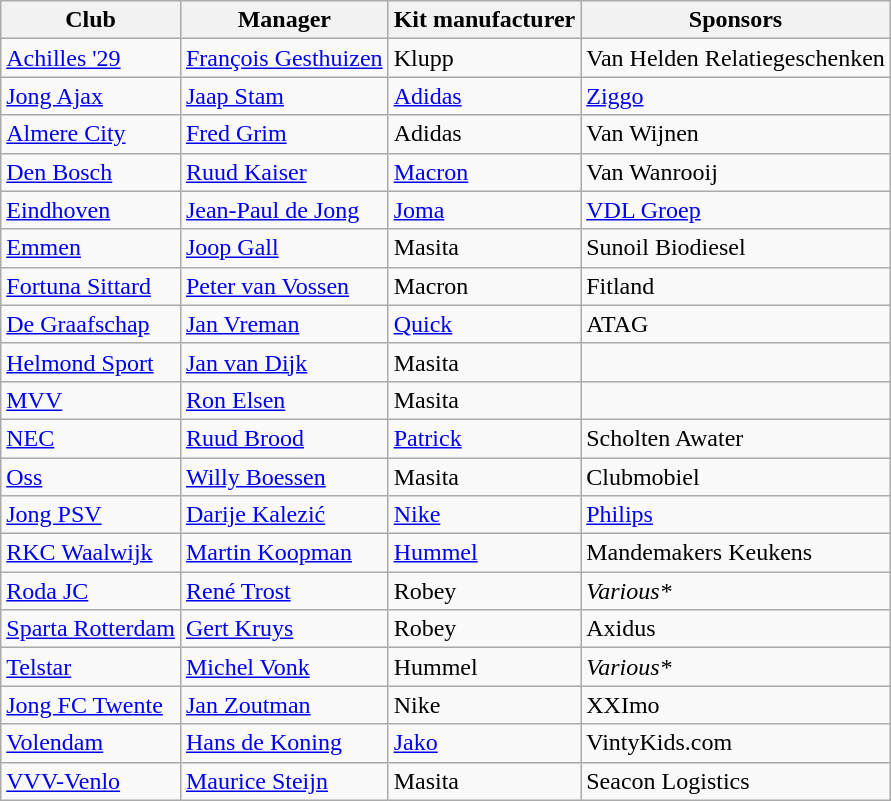<table class="wikitable sortable">
<tr>
<th>Club</th>
<th>Manager</th>
<th>Kit manufacturer</th>
<th>Sponsors</th>
</tr>
<tr>
<td><a href='#'>Achilles '29</a></td>
<td> <a href='#'>François Gesthuizen</a></td>
<td>Klupp</td>
<td>Van Helden Relatiegeschenken</td>
</tr>
<tr>
<td><a href='#'>Jong Ajax</a></td>
<td> <a href='#'>Jaap Stam</a></td>
<td><a href='#'>Adidas</a></td>
<td><a href='#'>Ziggo</a></td>
</tr>
<tr>
<td><a href='#'>Almere City</a></td>
<td> <a href='#'>Fred Grim</a></td>
<td>Adidas</td>
<td>Van Wijnen</td>
</tr>
<tr>
<td><a href='#'>Den Bosch</a></td>
<td> <a href='#'>Ruud Kaiser</a></td>
<td><a href='#'>Macron</a></td>
<td>Van Wanrooij</td>
</tr>
<tr>
<td><a href='#'>Eindhoven</a></td>
<td> <a href='#'>Jean-Paul de Jong</a></td>
<td><a href='#'>Joma</a></td>
<td><a href='#'>VDL Groep</a></td>
</tr>
<tr>
<td><a href='#'>Emmen</a></td>
<td> <a href='#'>Joop Gall</a></td>
<td>Masita</td>
<td>Sunoil Biodiesel</td>
</tr>
<tr>
<td><a href='#'>Fortuna Sittard</a></td>
<td> <a href='#'>Peter van Vossen</a></td>
<td>Macron</td>
<td>Fitland</td>
</tr>
<tr>
<td><a href='#'>De Graafschap</a></td>
<td> <a href='#'>Jan Vreman</a></td>
<td><a href='#'>Quick</a></td>
<td>ATAG</td>
</tr>
<tr>
<td><a href='#'>Helmond Sport</a></td>
<td> <a href='#'>Jan van Dijk</a></td>
<td>Masita</td>
<td></td>
</tr>
<tr>
<td><a href='#'>MVV</a></td>
<td> <a href='#'>Ron Elsen</a></td>
<td>Masita</td>
<td></td>
</tr>
<tr>
<td><a href='#'>NEC</a></td>
<td> <a href='#'>Ruud Brood</a></td>
<td><a href='#'>Patrick</a></td>
<td>Scholten Awater</td>
</tr>
<tr>
<td><a href='#'>Oss</a></td>
<td> <a href='#'>Willy Boessen</a></td>
<td>Masita</td>
<td>Clubmobiel</td>
</tr>
<tr>
<td><a href='#'>Jong PSV</a></td>
<td> <a href='#'>Darije Kalezić</a></td>
<td><a href='#'>Nike</a></td>
<td><a href='#'>Philips</a></td>
</tr>
<tr>
<td><a href='#'>RKC Waalwijk</a></td>
<td> <a href='#'>Martin Koopman</a></td>
<td><a href='#'>Hummel</a></td>
<td>Mandemakers Keukens</td>
</tr>
<tr>
<td><a href='#'>Roda JC</a></td>
<td> <a href='#'>René Trost</a></td>
<td>Robey</td>
<td><em>Various*</em></td>
</tr>
<tr>
<td><a href='#'>Sparta Rotterdam</a></td>
<td> <a href='#'>Gert Kruys</a></td>
<td>Robey</td>
<td>Axidus</td>
</tr>
<tr>
<td><a href='#'>Telstar</a></td>
<td> <a href='#'>Michel Vonk</a></td>
<td>Hummel</td>
<td><em>Various*</em></td>
</tr>
<tr>
<td><a href='#'>Jong FC Twente</a></td>
<td> <a href='#'>Jan Zoutman</a></td>
<td>Nike</td>
<td>XXImo</td>
</tr>
<tr>
<td><a href='#'>Volendam</a></td>
<td> <a href='#'>Hans de Koning</a></td>
<td><a href='#'>Jako</a></td>
<td>VintyKids.com</td>
</tr>
<tr>
<td><a href='#'>VVV-Venlo</a></td>
<td> <a href='#'>Maurice Steijn</a></td>
<td>Masita</td>
<td>Seacon Logistics</td>
</tr>
</table>
